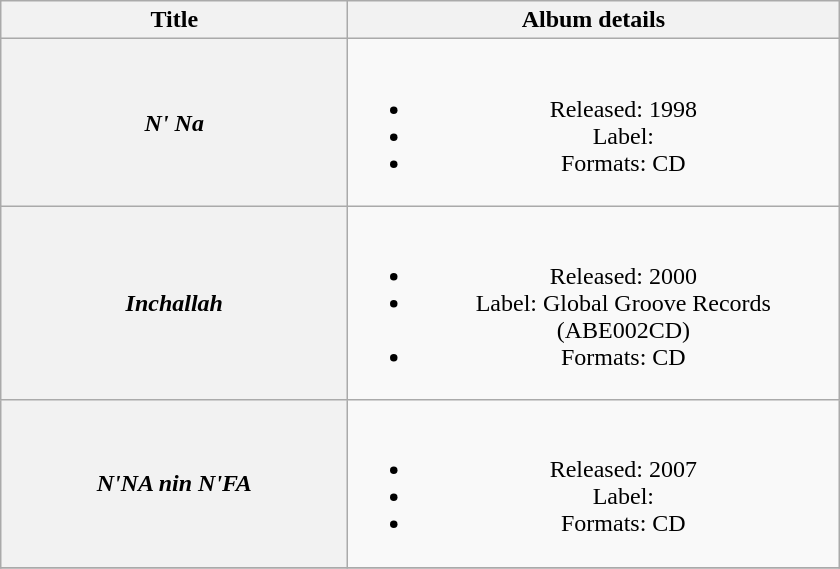<table class="wikitable plainrowheaders" style="text-align:center;">
<tr>
<th scope="col" rowspan="1" style="width:14em;">Title</th>
<th scope="col" rowspan="1" style="width:20em;">Album details</th>
</tr>
<tr>
<th scope="row"><em>N' Na</em></th>
<td><br><ul><li>Released: 1998</li><li>Label:</li><li>Formats: CD</li></ul></td>
</tr>
<tr>
<th scope="row"><em>Inchallah</em></th>
<td><br><ul><li>Released: 2000</li><li>Label: Global Groove Records (ABE002CD)</li><li>Formats: CD</li></ul></td>
</tr>
<tr>
<th scope="row"><em>N'NA nin N'FA</em></th>
<td><br><ul><li>Released: 2007</li><li>Label:</li><li>Formats: CD</li></ul></td>
</tr>
<tr>
</tr>
</table>
